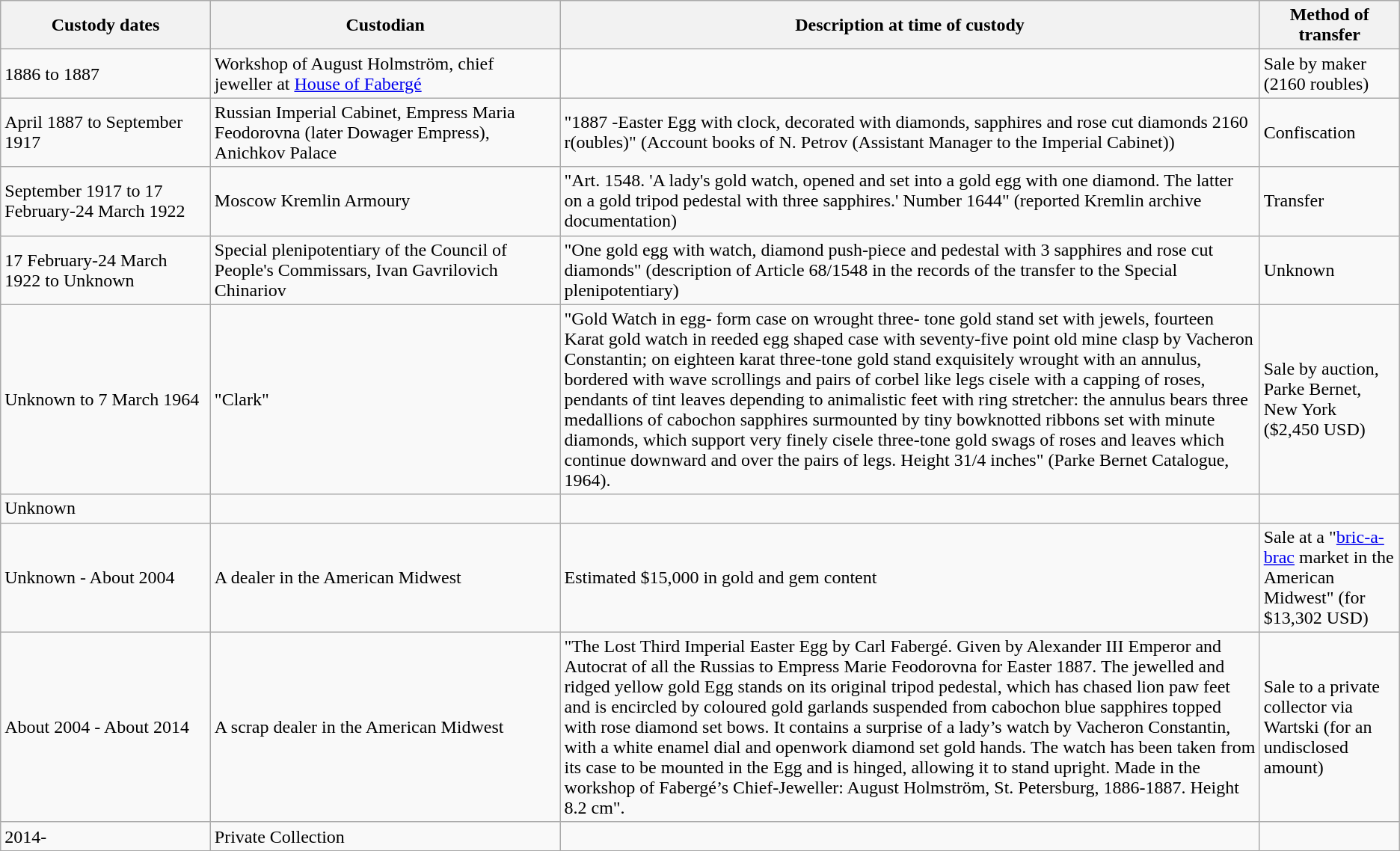<table class="wikitable">
<tr>
<th scope="col" style="width:15%;">Custody dates</th>
<th scope="col" style="width:25%;">Custodian</th>
<th scope="col" style="width:50%;">Description at time of custody</th>
<th scope="col" style="width:10%;">Method of transfer</th>
</tr>
<tr>
<td>1886 to 1887</td>
<td>Workshop of August Holmström, chief jeweller at <a href='#'>House of Fabergé</a></td>
<td></td>
<td>Sale by maker (2160 roubles)</td>
</tr>
<tr>
<td>April 1887 to September 1917</td>
<td>Russian Imperial Cabinet, Empress Maria Feodorovna (later Dowager Empress), Anichkov Palace</td>
<td>"1887 -Easter Egg with clock, decorated with diamonds, sapphires and rose cut diamonds 2160 r(oubles)" (Account books of N. Petrov (Assistant Manager to the Imperial Cabinet))</td>
<td>Confiscation</td>
</tr>
<tr>
<td>September 1917 to 17 February-24 March 1922</td>
<td>Moscow Kremlin Armoury</td>
<td>"Art. 1548. 'A lady's gold watch, opened and set into a gold egg with one diamond. The latter on a gold tripod pedestal with three sapphires.' Number 1644" (reported Kremlin archive documentation)</td>
<td>Transfer</td>
</tr>
<tr>
<td>17 February-24 March 1922 to Unknown</td>
<td>Special plenipotentiary of the Council of People's Commissars, Ivan Gavrilovich Chinariov</td>
<td>"One gold egg with watch, diamond push-piece and pedestal with 3 sapphires and rose cut diamonds" (description of Article 68/1548 in the records of the transfer to the Special plenipotentiary)</td>
<td>Unknown</td>
</tr>
<tr>
<td>Unknown to 7 March 1964</td>
<td>"Clark"</td>
<td>"Gold Watch in egg- form case on wrought three- tone gold stand set with jewels, fourteen Karat gold watch in reeded egg shaped case with seventy-five point old mine clasp by Vacheron Constantin; on eighteen karat three-tone gold stand exquisitely wrought with an annulus, bordered with wave scrollings and pairs of corbel like legs cisele with a capping of roses, pendants of tint leaves depending to animalistic feet with ring stretcher: the annulus bears three medallions of cabochon sapphires surmounted by tiny bowknotted ribbons set with minute diamonds, which support very finely cisele three-tone gold swags of roses and leaves which continue downward and over the pairs of legs. Height 31/4 inches" (Parke Bernet Catalogue, 1964).</td>
<td>Sale by auction, Parke Bernet, New York ($2,450 USD)</td>
</tr>
<tr>
<td>Unknown</td>
<td></td>
<td></td>
<td></td>
</tr>
<tr>
<td>Unknown - About 2004</td>
<td>A dealer in the American Midwest</td>
<td>Estimated $15,000 in gold and gem content</td>
<td>Sale at a "<a href='#'>bric-a-brac</a> market in the American Midwest" (for $13,302 USD)</td>
</tr>
<tr>
<td>About 2004 - About 2014</td>
<td>A scrap dealer in the American Midwest</td>
<td>"The Lost Third Imperial Easter Egg by Carl Fabergé. Given by Alexander III Emperor and Autocrat of all the Russias to Empress Marie Feodorovna for Easter 1887. The jewelled and ridged yellow gold Egg stands on its original tripod pedestal, which has chased lion paw feet and is encircled by coloured gold garlands suspended from cabochon blue sapphires topped with rose diamond set bows. It contains a surprise of a lady’s watch by Vacheron Constantin, with a white enamel dial and openwork diamond set gold hands. The watch has been taken from its case to be mounted in the Egg and is hinged, allowing it to stand upright. Made in the workshop of Fabergé’s Chief-Jeweller: August Holmström, St. Petersburg, 1886-1887. Height 8.2 cm".</td>
<td>Sale to a private collector via Wartski (for an undisclosed amount)</td>
</tr>
<tr>
<td>2014-</td>
<td>Private Collection</td>
<td></td>
<td></td>
</tr>
</table>
